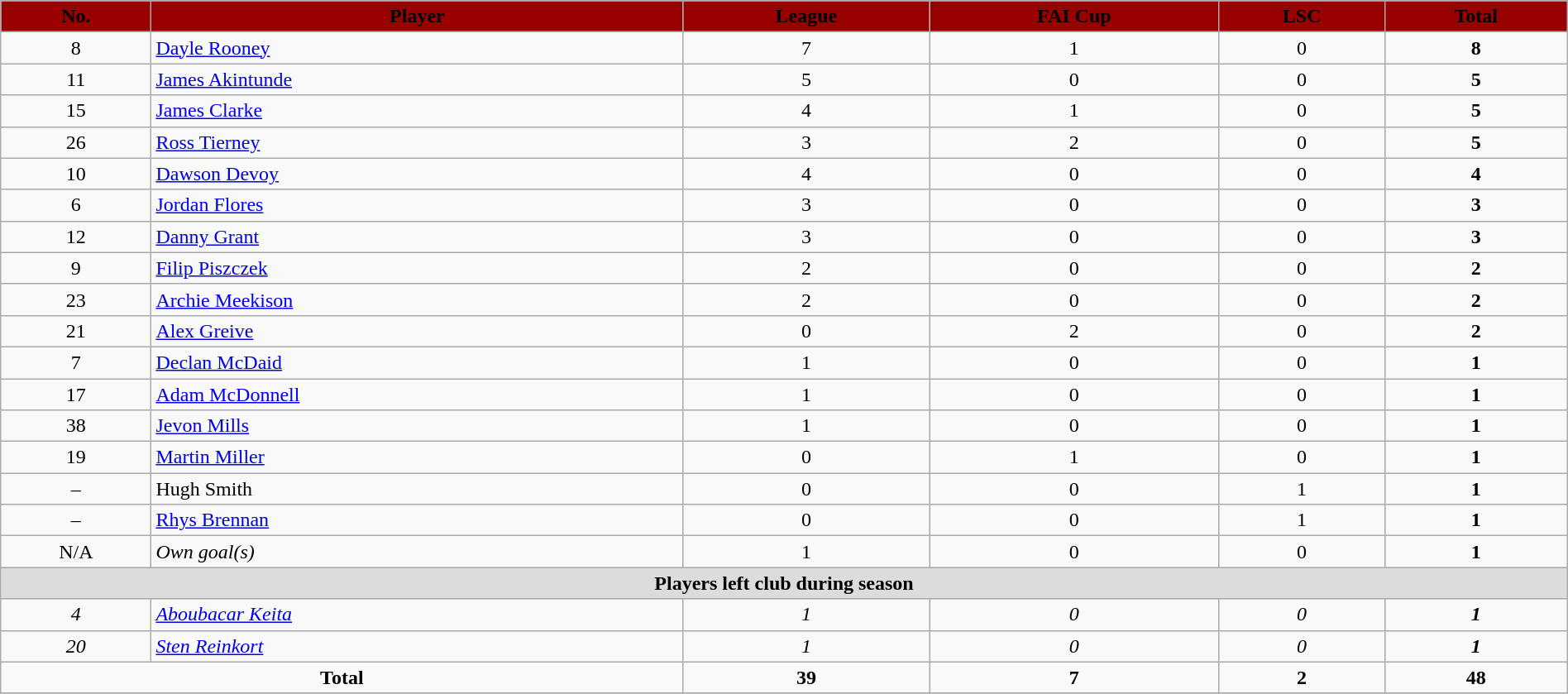<table class="wikitable" style="text-align:center;width:100%;">
<tr>
<th style=background:#990000;color:#000000>No.</th>
<th style=background:#990000;color:#000000>Player</th>
<th style=background:#990000;color:#000000>League</th>
<th style=background:#990000;color:#000000>FAI Cup</th>
<th style=background:#990000;color:#000000>LSC</th>
<th style=background:#990000;color:#000000>Total</th>
</tr>
<tr>
<td>8</td>
<td align=left> <a href='#'>Dayle Rooney</a></td>
<td>7</td>
<td>1</td>
<td>0</td>
<td><strong>8</strong></td>
</tr>
<tr>
<td>11</td>
<td align=left> <a href='#'>James Akintunde</a></td>
<td>5</td>
<td>0</td>
<td>0</td>
<td><strong>5</strong></td>
</tr>
<tr>
<td>15</td>
<td align=left> <a href='#'>James Clarke</a></td>
<td>4</td>
<td>1</td>
<td>0</td>
<td><strong>5</strong></td>
</tr>
<tr>
<td>26</td>
<td align=left> <a href='#'>Ross Tierney</a></td>
<td>3</td>
<td>2</td>
<td>0</td>
<td><strong>5</strong></td>
</tr>
<tr>
<td>10</td>
<td align=left> <a href='#'>Dawson Devoy</a></td>
<td>4</td>
<td>0</td>
<td>0</td>
<td><strong>4</strong></td>
</tr>
<tr>
<td>6</td>
<td align=left> <a href='#'>Jordan Flores</a></td>
<td>3</td>
<td>0</td>
<td>0</td>
<td><strong>3</strong></td>
</tr>
<tr>
<td>12</td>
<td align=left> <a href='#'>Danny Grant</a></td>
<td>3</td>
<td>0</td>
<td>0</td>
<td><strong>3</strong></td>
</tr>
<tr>
<td>9</td>
<td align=left> <a href='#'>Filip Piszczek</a></td>
<td>2</td>
<td>0</td>
<td>0</td>
<td><strong>2</strong></td>
</tr>
<tr>
<td>23</td>
<td align=left> <a href='#'>Archie Meekison</a></td>
<td>2</td>
<td>0</td>
<td>0</td>
<td><strong>2</strong></td>
</tr>
<tr>
<td>21</td>
<td align=left> <a href='#'>Alex Greive</a></td>
<td>0</td>
<td>2</td>
<td>0</td>
<td><strong>2</strong></td>
</tr>
<tr>
<td>7</td>
<td align=left> <a href='#'>Declan McDaid</a></td>
<td>1</td>
<td>0</td>
<td>0</td>
<td><strong>1</strong></td>
</tr>
<tr>
<td>17</td>
<td align=left> <a href='#'>Adam McDonnell</a></td>
<td>1</td>
<td>0</td>
<td>0</td>
<td><strong>1</strong></td>
</tr>
<tr>
<td>38</td>
<td align=left> <a href='#'>Jevon Mills</a></td>
<td>1</td>
<td>0</td>
<td>0</td>
<td><strong>1</strong></td>
</tr>
<tr>
<td>19</td>
<td align=left> <a href='#'>Martin Miller</a></td>
<td>0</td>
<td>1</td>
<td>0</td>
<td><strong>1</strong></td>
</tr>
<tr>
<td>–</td>
<td align=left> Hugh Smith</td>
<td>0</td>
<td>0</td>
<td>1</td>
<td><strong>1</strong></td>
</tr>
<tr>
<td>–</td>
<td align=left> <a href='#'>Rhys Brennan</a></td>
<td>0</td>
<td>0</td>
<td>1</td>
<td><strong>1</strong></td>
</tr>
<tr>
<td>N/A</td>
<td align=left><em>Own goal(s)</em></td>
<td>1</td>
<td>0</td>
<td>0</td>
<td><strong>1</strong></td>
</tr>
<tr>
<th colspan=12 style=background:#dcdcdc>Players left club during season</th>
</tr>
<tr>
<td><em>4</em></td>
<td align=left> <em><a href='#'>Aboubacar Keita</a></em></td>
<td><em>1</em></td>
<td><em>0</em></td>
<td><em>0</em></td>
<td><strong><em>1</em></strong></td>
</tr>
<tr>
<td><em>20</em></td>
<td align=left> <em><a href='#'>Sten Reinkort</a></em></td>
<td><em>1</em></td>
<td><em>0</em></td>
<td><em>0</em></td>
<td><strong><em>1</em></strong></td>
</tr>
<tr>
<td colspan=2><strong>Total</strong></td>
<td><strong>39</strong></td>
<td><strong>7</strong></td>
<td><strong>2</strong></td>
<td><strong>48</strong></td>
</tr>
<tr>
</tr>
</table>
